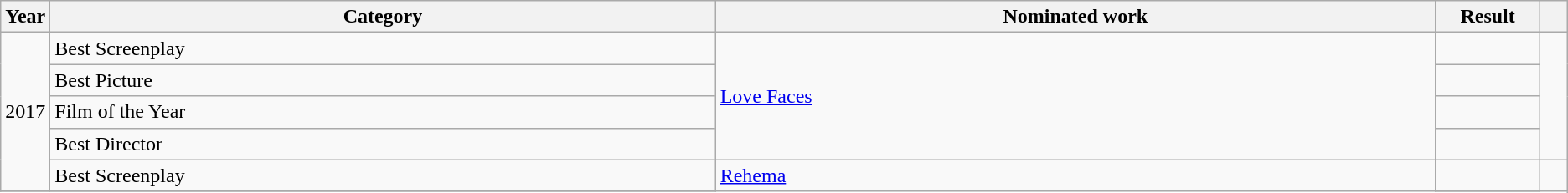<table class=wikitable>
<tr>
<th scope="col" style="width:1em;">Year</th>
<th scope="col" style="width:36em;">Category</th>
<th scope="col" style="width:39em;">Nominated work</th>
<th scope="col" style="width:5em;">Result</th>
<th scope="col" style="width:1em;"></th>
</tr>
<tr>
<td rowspan="5">2017</td>
<td>Best Screenplay</td>
<td rowspan="4"><a href='#'>Love Faces</a></td>
<td></td>
<td rowspan="4"></td>
</tr>
<tr>
<td>Best Picture</td>
<td></td>
</tr>
<tr>
<td>Film of the Year</td>
<td></td>
</tr>
<tr>
<td>Best Director</td>
<td></td>
</tr>
<tr>
<td>Best Screenplay</td>
<td rowspan="4"><a href='#'>Rehema</a></td>
<td></td>
<td rowspan="4"></td>
</tr>
<tr>
</tr>
</table>
